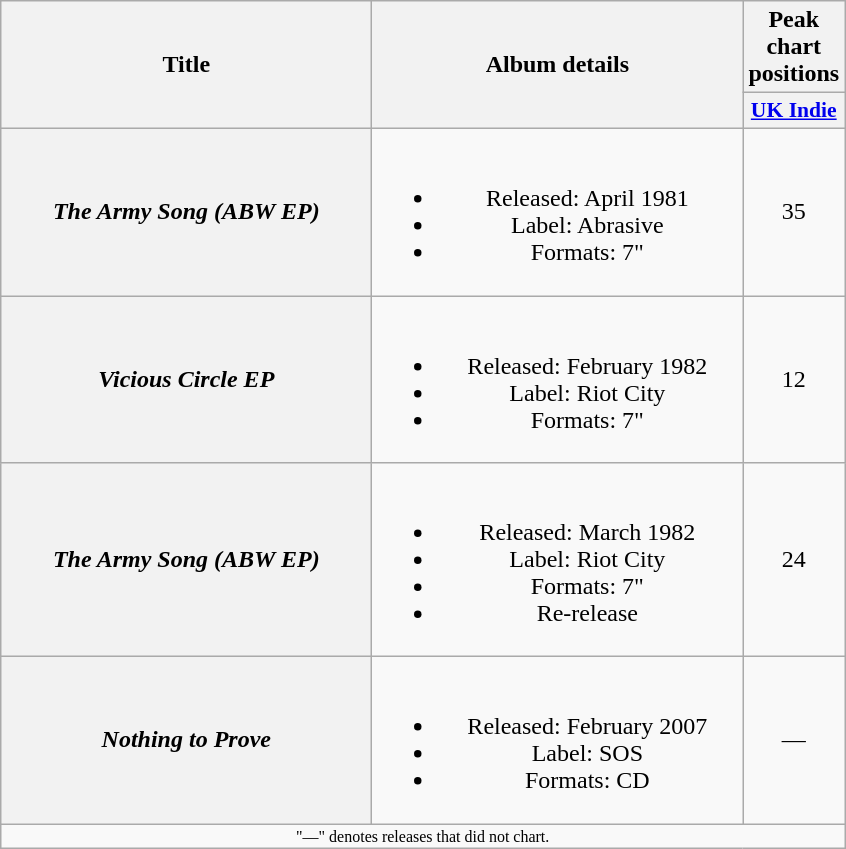<table class="wikitable plainrowheaders" style="text-align:center;">
<tr>
<th rowspan="2" scope="col" style="width:15em;">Title</th>
<th rowspan="2" scope="col" style="width:15em;">Album details</th>
<th>Peak chart positions</th>
</tr>
<tr>
<th scope="col" style="width:2em;font-size:90%;"><a href='#'>UK Indie</a></th>
</tr>
<tr>
<th scope="row"><em>The Army Song (ABW EP)</em></th>
<td><br><ul><li>Released: April 1981</li><li>Label: Abrasive</li><li>Formats: 7"</li></ul></td>
<td>35</td>
</tr>
<tr>
<th scope="row"><em>Vicious Circle EP</em></th>
<td><br><ul><li>Released: February 1982</li><li>Label: Riot City</li><li>Formats: 7"</li></ul></td>
<td>12</td>
</tr>
<tr>
<th scope="row"><em>The Army Song (ABW EP)</em></th>
<td><br><ul><li>Released: March 1982</li><li>Label: Riot City</li><li>Formats: 7"</li><li>Re-release</li></ul></td>
<td>24</td>
</tr>
<tr>
<th scope="row"><em>Nothing to Prove</em></th>
<td><br><ul><li>Released: February 2007</li><li>Label: SOS</li><li>Formats: CD</li></ul></td>
<td>—</td>
</tr>
<tr>
<td colspan="3" style="font-size:8pt">"—" denotes releases that did not chart.</td>
</tr>
</table>
